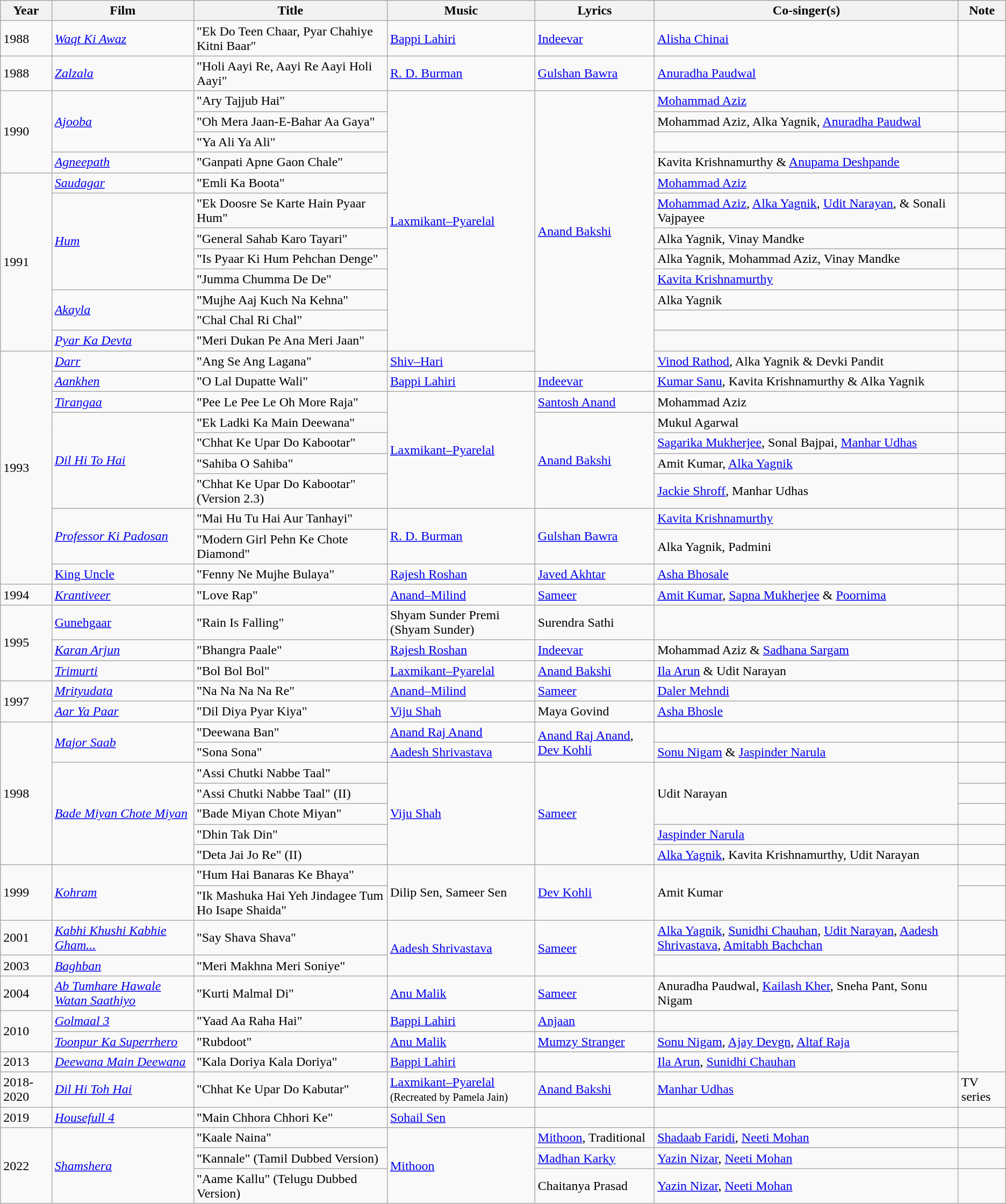<table class="wikitable">
<tr>
<th>Year</th>
<th>Film</th>
<th>Title</th>
<th>Music</th>
<th>Lyrics</th>
<th>Co-singer(s)</th>
<th>Note</th>
</tr>
<tr>
<td>1988</td>
<td><a href='#'><em>Waqt Ki Awaz</em></a></td>
<td>"Ek Do Teen Chaar, Pyar Chahiye Kitni Baar"</td>
<td><a href='#'>Bappi Lahiri</a></td>
<td><a href='#'>Indeevar</a></td>
<td><a href='#'>Alisha Chinai</a></td>
<td></td>
</tr>
<tr>
<td>1988</td>
<td><a href='#'><em>Zalzala</em></a></td>
<td>"Holi Aayi Re, Aayi Re Aayi Holi Aayi"</td>
<td><a href='#'>R. D. Burman</a></td>
<td><a href='#'>Gulshan Bawra</a></td>
<td><a href='#'>Anuradha Paudwal</a></td>
<td></td>
</tr>
<tr>
<td rowspan="4">1990</td>
<td rowspan="3"><em><a href='#'>Ajooba</a></em></td>
<td>"Ary Tajjub Hai"</td>
<td rowspan="12"><a href='#'>Laxmikant–Pyarelal</a></td>
<td rowspan="13"><a href='#'>Anand Bakshi</a></td>
<td><a href='#'>Mohammad Aziz</a></td>
<td></td>
</tr>
<tr>
<td>"Oh Mera Jaan-E-Bahar Aa Gaya"</td>
<td>Mohammad Aziz, Alka Yagnik, <a href='#'>Anuradha Paudwal</a></td>
<td></td>
</tr>
<tr>
<td>"Ya Ali Ya Ali"</td>
<td></td>
<td></td>
</tr>
<tr>
<td><em><a href='#'>Agneepath</a></em></td>
<td>"Ganpati Apne Gaon Chale"</td>
<td>Kavita Krishnamurthy & <a href='#'>Anupama Deshpande</a></td>
<td></td>
</tr>
<tr>
<td rowspan="8">1991</td>
<td><em><a href='#'>Saudagar</a></em></td>
<td>"Emli Ka Boota"</td>
<td><a href='#'>Mohammad Aziz</a></td>
<td></td>
</tr>
<tr>
<td rowspan="4"><em><a href='#'>Hum</a></em></td>
<td>"Ek Doosre Se Karte Hain Pyaar Hum"</td>
<td><a href='#'>Mohammad Aziz</a>, <a href='#'>Alka Yagnik</a>, <a href='#'>Udit Narayan</a>, & Sonali Vajpayee</td>
<td></td>
</tr>
<tr>
<td>"General Sahab Karo Tayari"</td>
<td>Alka Yagnik, Vinay Mandke</td>
<td></td>
</tr>
<tr>
<td>"Is Pyaar Ki Hum Pehchan Denge"</td>
<td>Alka Yagnik, Mohammad Aziz, Vinay Mandke</td>
<td></td>
</tr>
<tr>
<td>"Jumma Chumma De De"</td>
<td><a href='#'>Kavita Krishnamurthy</a></td>
<td></td>
</tr>
<tr>
<td rowspan="2"><em><a href='#'>Akayla</a></em></td>
<td>"Mujhe Aaj Kuch Na Kehna"</td>
<td>Alka Yagnik</td>
<td></td>
</tr>
<tr>
<td>"Chal Chal Ri Chal"</td>
<td></td>
<td></td>
</tr>
<tr>
<td><em><a href='#'>Pyar Ka Devta</a></em></td>
<td>"Meri Dukan Pe Ana Meri Jaan"</td>
<td></td>
<td></td>
</tr>
<tr>
<td rowspan="10">1993</td>
<td><em><a href='#'>Darr</a></em></td>
<td>"Ang Se Ang Lagana"</td>
<td><a href='#'>Shiv–Hari</a></td>
<td><a href='#'>Vinod Rathod</a>, Alka Yagnik & Devki Pandit</td>
<td></td>
</tr>
<tr>
<td><em><a href='#'>Aankhen</a></em></td>
<td>"O Lal Dupatte Wali"</td>
<td><a href='#'>Bappi Lahiri</a></td>
<td><a href='#'>Indeevar</a></td>
<td><a href='#'>Kumar Sanu</a>, Kavita Krishnamurthy & Alka Yagnik</td>
<td></td>
</tr>
<tr>
<td><em><a href='#'>Tirangaa</a></em></td>
<td>"Pee Le Pee Le Oh More Raja"</td>
<td rowspan="5"><a href='#'>Laxmikant–Pyarelal</a></td>
<td><a href='#'>Santosh Anand</a></td>
<td>Mohammad Aziz</td>
<td></td>
</tr>
<tr>
<td rowspan="4"><a href='#'><em>Dil Hi To Hai</em></a></td>
<td>"Ek Ladki Ka Main Deewana"</td>
<td rowspan="4"><a href='#'>Anand Bakshi</a></td>
<td>Mukul Agarwal</td>
<td></td>
</tr>
<tr>
<td>"Chhat Ke Upar Do Kabootar"</td>
<td><a href='#'>Sagarika Mukherjee</a>, Sonal Bajpai, <a href='#'>Manhar Udhas</a></td>
<td></td>
</tr>
<tr>
<td>"Sahiba O Sahiba"</td>
<td>Amit Kumar, <a href='#'>Alka Yagnik</a></td>
<td></td>
</tr>
<tr>
<td>"Chhat Ke Upar Do Kabootar" (Version 2.3)</td>
<td><a href='#'>Jackie Shroff</a>, Manhar Udhas</td>
<td></td>
</tr>
<tr>
<td rowspan="2"><em><a href='#'>Professor Ki Padosan</a></em></td>
<td>"Mai Hu Tu Hai Aur Tanhayi"</td>
<td rowspan="2"><a href='#'>R. D. Burman</a></td>
<td rowspan="2"><a href='#'>Gulshan Bawra</a></td>
<td><a href='#'>Kavita Krishnamurthy</a></td>
<td></td>
</tr>
<tr>
<td>"Modern Girl Pehn Ke Chote Diamond"</td>
<td>Alka Yagnik, Padmini</td>
<td></td>
</tr>
<tr>
<td><a href='#'>King Uncle</a></td>
<td>"Fenny Ne Mujhe Bulaya"</td>
<td><a href='#'>Rajesh Roshan</a></td>
<td><a href='#'>Javed Akhtar</a></td>
<td><a href='#'>Asha Bhosale</a></td>
<td></td>
</tr>
<tr>
<td>1994</td>
<td><em><a href='#'>Krantiveer</a></em></td>
<td>"Love Rap"</td>
<td><a href='#'>Anand–Milind</a></td>
<td><a href='#'>Sameer</a></td>
<td><a href='#'>Amit Kumar</a>, <a href='#'>Sapna Mukherjee</a> & <a href='#'>Poornima</a></td>
<td></td>
</tr>
<tr>
<td rowspan="3">1995</td>
<td><a href='#'>Gunehgaar</a></td>
<td>"Rain Is Falling"</td>
<td>Shyam Sunder Premi (Shyam Sunder)</td>
<td>Surendra Sathi</td>
<td></td>
<td></td>
</tr>
<tr>
<td><em><a href='#'>Karan Arjun</a></em></td>
<td>"Bhangra Paale"</td>
<td><a href='#'>Rajesh Roshan</a></td>
<td><a href='#'>Indeevar</a></td>
<td>Mohammad Aziz & <a href='#'>Sadhana Sargam</a></td>
<td></td>
</tr>
<tr>
<td><em><a href='#'>Trimurti</a></em></td>
<td>"Bol Bol Bol"</td>
<td><a href='#'>Laxmikant–Pyarelal</a></td>
<td><a href='#'>Anand Bakshi</a></td>
<td><a href='#'>Ila Arun</a> & Udit Narayan</td>
<td></td>
</tr>
<tr>
<td rowspan="2">1997</td>
<td><em><a href='#'>Mrityudata</a></em></td>
<td>"Na Na Na Na Re"</td>
<td><a href='#'>Anand–Milind</a></td>
<td><a href='#'>Sameer</a></td>
<td><a href='#'>Daler Mehndi</a></td>
<td></td>
</tr>
<tr>
<td><em><a href='#'>Aar Ya Paar</a></em></td>
<td>"Dil Diya Pyar Kiya"</td>
<td><a href='#'>Viju Shah</a></td>
<td>Maya Govind</td>
<td><a href='#'>Asha Bhosle</a></td>
<td></td>
</tr>
<tr>
<td rowspan="7">1998</td>
<td rowspan="2"><em><a href='#'>Major Saab</a></em></td>
<td>"Deewana Ban"</td>
<td><a href='#'>Anand Raj Anand</a></td>
<td rowspan="2"><a href='#'>Anand Raj Anand</a>, <a href='#'>Dev Kohli</a></td>
<td></td>
<td></td>
</tr>
<tr>
<td>"Sona Sona"</td>
<td><a href='#'>Aadesh Shrivastava</a></td>
<td><a href='#'>Sonu Nigam</a> & <a href='#'>Jaspinder Narula</a></td>
<td></td>
</tr>
<tr>
<td rowspan="5"><em><a href='#'>Bade Miyan Chote Miyan</a></em></td>
<td>"Assi Chutki Nabbe Taal"</td>
<td rowspan="5"><a href='#'>Viju Shah</a></td>
<td rowspan="5"><a href='#'>Sameer</a></td>
<td rowspan="3">Udit Narayan</td>
<td></td>
</tr>
<tr>
<td>"Assi Chutki Nabbe Taal" (II)</td>
<td></td>
</tr>
<tr>
<td>"Bade Miyan Chote Miyan"</td>
<td></td>
</tr>
<tr>
<td>"Dhin Tak Din"</td>
<td><a href='#'>Jaspinder Narula</a></td>
<td></td>
</tr>
<tr>
<td>"Deta Jai Jo Re" (II)</td>
<td><a href='#'>Alka Yagnik</a>, Kavita Krishnamurthy, Udit Narayan</td>
<td></td>
</tr>
<tr>
<td rowspan="2">1999</td>
<td rowspan="2"><em><a href='#'>Kohram</a></em></td>
<td>"Hum Hai Banaras Ke Bhaya"</td>
<td rowspan="2">Dilip Sen, Sameer Sen</td>
<td rowspan="2"><a href='#'>Dev Kohli</a></td>
<td rowspan="2">Amit Kumar</td>
<td></td>
</tr>
<tr>
<td>"Ik Mashuka Hai Yeh Jindagee Tum Ho Isape Shaida"</td>
<td></td>
</tr>
<tr>
<td>2001</td>
<td><em><a href='#'>Kabhi Khushi Kabhie Gham...</a></em></td>
<td>"Say Shava Shava"</td>
<td rowspan="2"><a href='#'>Aadesh Shrivastava</a></td>
<td rowspan="2"><a href='#'>Sameer</a></td>
<td><a href='#'>Alka Yagnik</a>, <a href='#'>Sunidhi Chauhan</a>, <a href='#'>Udit Narayan</a>, <a href='#'>Aadesh Shrivastava</a>, <a href='#'>Amitabh Bachchan</a></td>
<td></td>
</tr>
<tr>
<td>2003</td>
<td><a href='#'><em>Baghban</em></a></td>
<td>"Meri Makhna Meri Soniye"</td>
<td></td>
<td></td>
</tr>
<tr>
<td>2004</td>
<td><em><a href='#'>Ab Tumhare Hawale Watan Saathiyo</a></em></td>
<td>"Kurti Malmal Di"</td>
<td><a href='#'>Anu Malik</a></td>
<td><a href='#'>Sameer</a></td>
<td>Anuradha Paudwal, <a href='#'>Kailash Kher</a>, Sneha Pant, Sonu Nigam</td>
</tr>
<tr>
<td rowspan="2">2010</td>
<td><em><a href='#'>Golmaal 3</a></em></td>
<td>"Yaad Aa Raha Hai"</td>
<td><a href='#'>Bappi Lahiri</a></td>
<td><a href='#'>Anjaan</a></td>
<td></td>
</tr>
<tr>
<td><em><a href='#'>Toonpur Ka Superrhero</a></em></td>
<td>"Rubdoot"</td>
<td><a href='#'>Anu Malik</a></td>
<td><a href='#'>Mumzy Stranger</a></td>
<td><a href='#'>Sonu Nigam</a>, <a href='#'>Ajay Devgn</a>, <a href='#'>Altaf Raja</a></td>
</tr>
<tr>
<td>2013</td>
<td><em><a href='#'>Deewana Main Deewana</a></em></td>
<td>"Kala Doriya Kala Doriya"</td>
<td><a href='#'>Bappi Lahiri</a></td>
<td></td>
<td><a href='#'>Ila Arun</a>, <a href='#'>Sunidhi Chauhan</a></td>
</tr>
<tr>
<td>2018-2020</td>
<td><em><a href='#'>Dil Hi Toh Hai</a></em></td>
<td>"Chhat Ke Upar Do Kabutar"</td>
<td><a href='#'>Laxmikant–Pyarelal</a><br><small>(Recreated by Pamela Jain)</small></td>
<td><a href='#'>Anand Bakshi</a></td>
<td><a href='#'>Manhar Udhas</a></td>
<td>TV series</td>
</tr>
<tr>
<td>2019</td>
<td><em><a href='#'>Housefull 4</a></em></td>
<td>"Main Chhora Chhori Ke"</td>
<td><a href='#'>Sohail Sen</a></td>
<td></td>
<td></td>
<td></td>
</tr>
<tr>
<td rowspan="3">2022</td>
<td rowspan="3"><em><a href='#'>Shamshera</a></em></td>
<td>"Kaale Naina"</td>
<td rowspan="3"><a href='#'>Mithoon</a></td>
<td><a href='#'>Mithoon</a>, Traditional</td>
<td><a href='#'>Shadaab Faridi</a>, <a href='#'>Neeti Mohan</a></td>
<td></td>
</tr>
<tr>
<td>"Kannale" (Tamil Dubbed Version)</td>
<td><a href='#'>Madhan Karky</a></td>
<td><a href='#'>Yazin Nizar</a>, <a href='#'>Neeti Mohan</a></td>
<td></td>
</tr>
<tr>
<td>"Aame Kallu" (Telugu Dubbed Version)</td>
<td>Chaitanya Prasad</td>
<td><a href='#'>Yazin Nizar</a>, <a href='#'>Neeti Mohan</a></td>
<td></td>
</tr>
</table>
